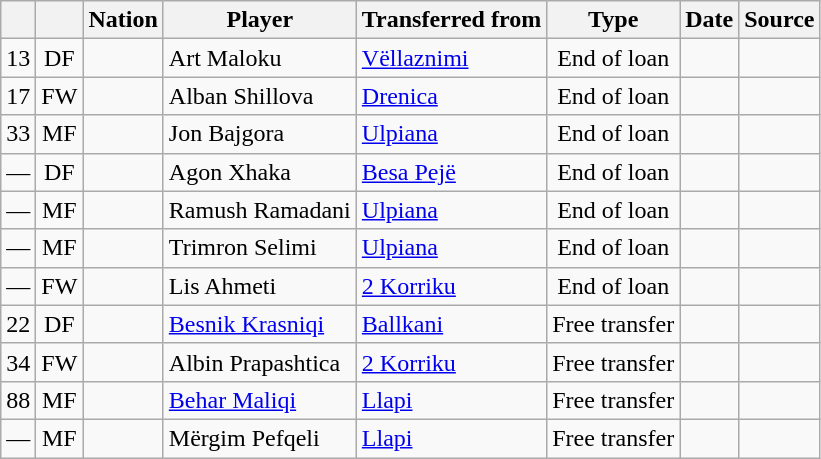<table class="wikitable" style="text-align:center;">
<tr>
<th></th>
<th></th>
<th>Nation</th>
<th>Player</th>
<th>Transferred from</th>
<th>Type</th>
<th>Date</th>
<th>Source</th>
</tr>
<tr>
<td>13</td>
<td>DF</td>
<td></td>
<td align="left">Art Maloku</td>
<td align="left"> <a href='#'>Vëllaznimi</a></td>
<td>End of loan</td>
<td></td>
<td></td>
</tr>
<tr>
<td>17</td>
<td>FW</td>
<td></td>
<td align="left">Alban Shillova</td>
<td align="left"> <a href='#'>Drenica</a></td>
<td>End of loan</td>
<td></td>
<td></td>
</tr>
<tr>
<td>33</td>
<td>MF</td>
<td></td>
<td align="left">Jon Bajgora</td>
<td align="left"> <a href='#'>Ulpiana</a></td>
<td>End of loan</td>
<td></td>
<td></td>
</tr>
<tr>
<td>—</td>
<td>DF</td>
<td></td>
<td align="left">Agon Xhaka</td>
<td align="left"> <a href='#'>Besa Pejë</a></td>
<td>End of loan</td>
<td></td>
<td></td>
</tr>
<tr>
<td>—</td>
<td>MF</td>
<td></td>
<td align="left">Ramush Ramadani</td>
<td align="left"> <a href='#'>Ulpiana</a></td>
<td>End of loan</td>
<td></td>
<td></td>
</tr>
<tr>
<td>—</td>
<td>MF</td>
<td></td>
<td align="left">Trimron Selimi</td>
<td align="left"> <a href='#'>Ulpiana</a></td>
<td>End of loan</td>
<td></td>
<td></td>
</tr>
<tr>
<td>—</td>
<td>FW</td>
<td></td>
<td align="left">Lis Ahmeti</td>
<td align="left"> <a href='#'>2 Korriku</a></td>
<td>End of loan</td>
<td></td>
<td></td>
</tr>
<tr>
<td>22</td>
<td>DF</td>
<td></td>
<td align="left"><a href='#'>Besnik Krasniqi</a></td>
<td align="left"> <a href='#'>Ballkani</a></td>
<td>Free transfer</td>
<td></td>
<td></td>
</tr>
<tr>
<td>34</td>
<td>FW</td>
<td></td>
<td align="left">Albin Prapashtica</td>
<td align="left"> <a href='#'>2 Korriku</a></td>
<td>Free transfer</td>
<td></td>
<td></td>
</tr>
<tr>
<td>88</td>
<td>MF</td>
<td></td>
<td align="left"><a href='#'>Behar Maliqi</a></td>
<td align="left"> <a href='#'>Llapi</a></td>
<td>Free transfer</td>
<td></td>
<td></td>
</tr>
<tr>
<td>—</td>
<td>MF</td>
<td></td>
<td align="left">Mërgim Pefqeli</td>
<td align="left"> <a href='#'>Llapi</a></td>
<td>Free transfer</td>
<td></td>
<td></td>
</tr>
</table>
